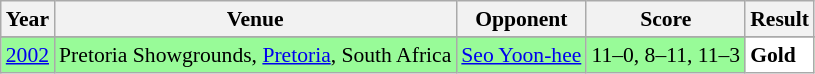<table class="sortable wikitable" style="font-size: 90%;">
<tr>
<th>Year</th>
<th>Venue</th>
<th>Opponent</th>
<th>Score</th>
<th>Result</th>
</tr>
<tr>
</tr>
<tr style="background:#98FB98">
<td align="center"><a href='#'>2002</a></td>
<td align="left">Pretoria Showgrounds, <a href='#'>Pretoria</a>, South Africa</td>
<td align="left"> <a href='#'>Seo Yoon-hee</a></td>
<td align="left">11–0, 8–11, 11–3</td>
<td style="text-align:left; background:white"> <strong>Gold</strong></td>
</tr>
</table>
